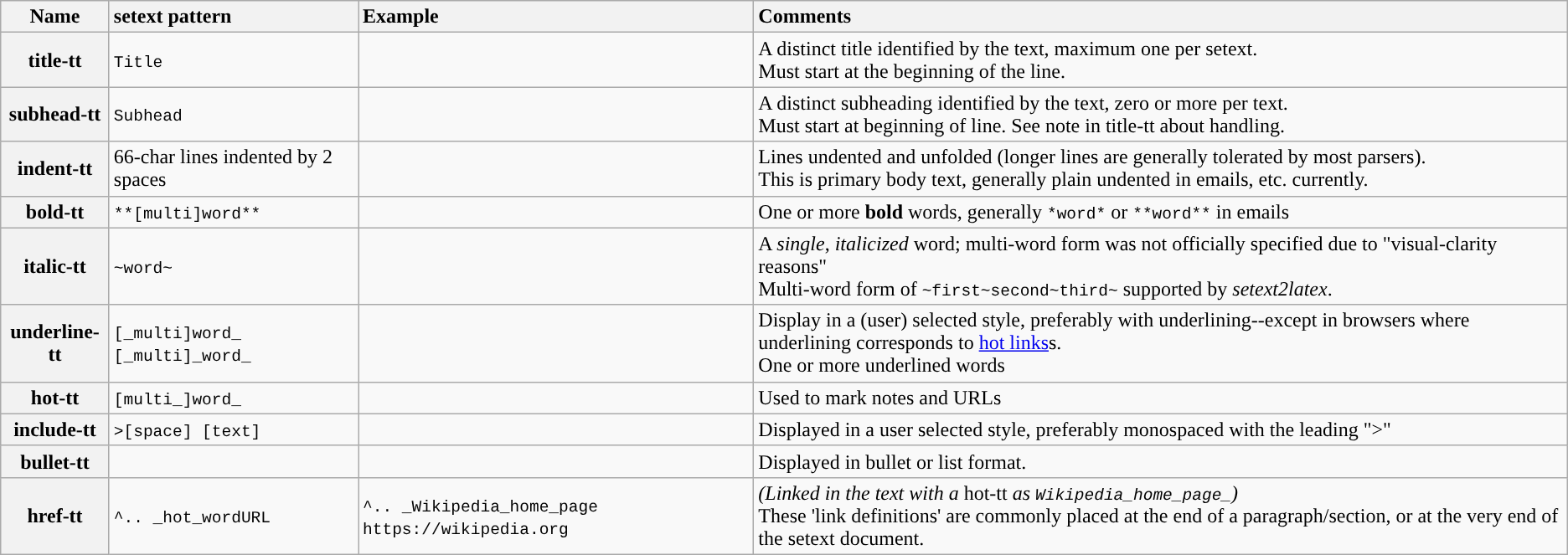<table class="wikitable" summary="Syntax and examples of various ">
<tr>
<th scope="col">Name</th>
<th style="text-align: left; min-width= 30em;">setext pattern</th>
<th style="text-align: left;">Example </th>
<th style="text-align: left; width= 25%;">Comments</th>
</tr>
<tr>
<th id="b" scope="row">title-tt</th>
<td class="nowrap"><code>Title</code><br><code></code></td>
<td></td>
<td>A distinct title identified by the text, maximum one per setext.<br>Must start at the beginning of the line.</td>
</tr>
<tr>
<th id="c" scope="row">subhead-tt</th>
<td class="nowrap"><code>Subhead</code><br><code></code></td>
<td></td>
<td>A distinct subheading identified by the text, zero or more per text.<br>Must start at beginning of line. See note in title-tt about handling.</td>
</tr>
<tr>
<th>indent-tt</th>
<td>66-char lines indented by 2 spaces</td>
<td class="nowrap"></td>
<td>Lines undented and unfolded (longer lines are generally tolerated by most parsers).<br>This is primary body text, generally plain undented in emails, etc. currently.</td>
</tr>
<tr>
<th>bold-tt</th>
<td class="nowrap"><code>**[multi]word**</code></td>
<td></td>
<td>One or more <strong>bold</strong> words, generally <code>*word*</code> or <code>**word**</code> in emails</td>
</tr>
<tr>
<th>italic-tt</th>
<td class="nowrap"><code>~word~</code></td>
<td></td>
<td>A <em>single</em>, <em>italicized</em> word; multi-word form was not officially specified due to "visual-clarity reasons"<br>Multi-word form of <code>~first~second~third~</code> supported by <em>setext2latex</em>.</td>
</tr>
<tr>
<th class="nowrap">underline-tt</th>
<td class="nowrap"><code>[_multi]word_</code><br><code>[_multi]_word_</code></td>
<td> </td>
<td>Display in a (user) selected style, preferably with underlining--except in browsers where underlining corresponds to <a href='#'>hot links</a>s.<br>One or more underlined words</td>
</tr>
<tr>
<th>hot-tt</th>
<td class="nowrap"><code>[multi_]word_</code></td>
<td></td>
<td>Used to mark notes and URLs</td>
</tr>
<tr>
<th>include-tt</th>
<td class="nowrap"><code>>[space] [text]</code></td>
<td></td>
<td>Displayed in a user selected style, preferably monospaced with the leading ">"</td>
</tr>
<tr>
<th>bullet-tt</th>
<td class="nowrap"></td>
<td></td>
<td>Displayed in bullet or list format.<br></td>
</tr>
<tr>
<th>href-tt</th>
<td class="nowrap"><code>^.. _hot_wordURL</code></td>
<td><code>^.. _Wikipedia_home_page https://wikipedia.org</code></td>
<td><em>(Linked in the text with a </em>hot-tt<em> as <code>Wikipedia_home_page_</code>)</em><br> These 'link definitions' are commonly placed at the end of a paragraph/section, or at the very end of the setext document.<br></td>
</tr>
</table>
